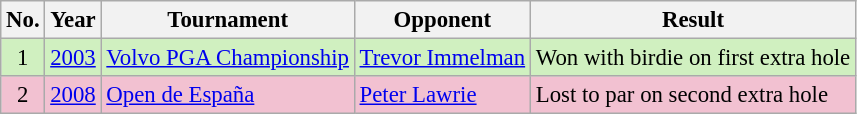<table class="wikitable" style="font-size:95%;">
<tr>
<th>No.</th>
<th>Year</th>
<th>Tournament</th>
<th>Opponent</th>
<th>Result</th>
</tr>
<tr style="background:#D0F0C0;">
<td align=center>1</td>
<td><a href='#'>2003</a></td>
<td><a href='#'>Volvo PGA Championship</a></td>
<td> <a href='#'>Trevor Immelman</a></td>
<td>Won with birdie on first extra hole</td>
</tr>
<tr style="background:#F2C1D1;">
<td align=center>2</td>
<td><a href='#'>2008</a></td>
<td><a href='#'>Open de España</a></td>
<td> <a href='#'>Peter Lawrie</a></td>
<td>Lost to par on second extra hole</td>
</tr>
</table>
